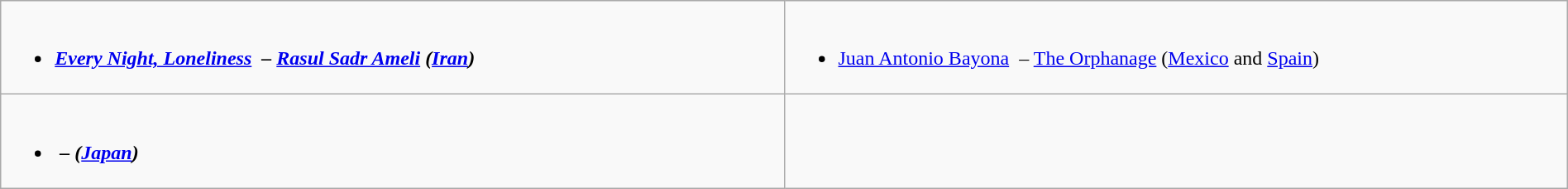<table class=wikitable width="100%">
<tr>
<td valign="top" width="50%"><br><ul><li><strong><em><a href='#'>Every Night, Loneliness</a><em>  – <a href='#'>Rasul Sadr Ameli</a><strong> (<a href='#'>Iran</a>)</li></ul></td>
<td valign="top" width="50%"><br><ul><li></strong><a href='#'>Juan Antonio Bayona</a>  – </em><a href='#'>The Orphanage</a></em></strong> (<a href='#'>Mexico</a> and <a href='#'>Spain</a>)</li></ul></td>
</tr>
<tr>
<td valign="top" width="50%"><br><ul><li><strong><em><em>  – <strong> (<a href='#'>Japan</a>)</li></ul></td>
</tr>
</table>
